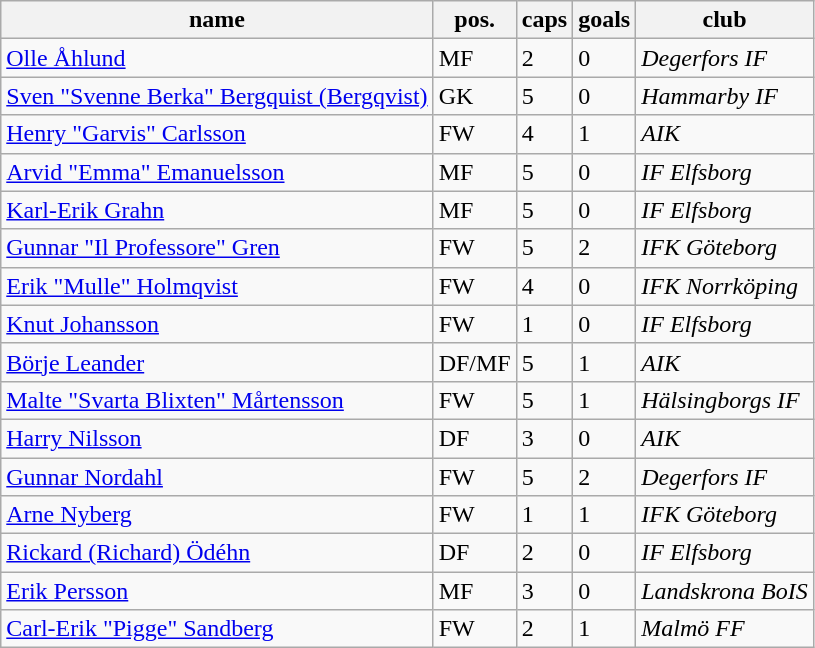<table class="wikitable" border="1">
<tr>
<th>name</th>
<th>pos.</th>
<th>caps</th>
<th>goals</th>
<th>club</th>
</tr>
<tr>
<td><a href='#'>Olle Åhlund</a></td>
<td>MF</td>
<td>2</td>
<td>0</td>
<td><em>Degerfors IF</em></td>
</tr>
<tr>
<td><a href='#'>Sven "Svenne Berka" Bergquist (Bergqvist)</a></td>
<td>GK</td>
<td>5</td>
<td>0</td>
<td><em>Hammarby IF</em></td>
</tr>
<tr>
<td><a href='#'>Henry "Garvis" Carlsson</a></td>
<td>FW</td>
<td>4</td>
<td>1</td>
<td><em>AIK</em></td>
</tr>
<tr>
<td><a href='#'>Arvid "Emma" Emanuelsson</a></td>
<td>MF</td>
<td>5</td>
<td>0</td>
<td><em>IF Elfsborg</em></td>
</tr>
<tr>
<td><a href='#'>Karl-Erik Grahn</a></td>
<td>MF</td>
<td>5</td>
<td>0</td>
<td><em>IF Elfsborg</em></td>
</tr>
<tr>
<td><a href='#'>Gunnar "Il Professore" Gren</a></td>
<td>FW</td>
<td>5</td>
<td>2</td>
<td><em>IFK Göteborg</em></td>
</tr>
<tr>
<td><a href='#'>Erik "Mulle" Holmqvist</a></td>
<td>FW</td>
<td>4</td>
<td>0</td>
<td><em>IFK Norrköping</em></td>
</tr>
<tr>
<td><a href='#'>Knut Johansson</a></td>
<td>FW</td>
<td>1</td>
<td>0</td>
<td><em>IF Elfsborg</em></td>
</tr>
<tr>
<td><a href='#'>Börje Leander</a></td>
<td>DF/MF</td>
<td>5</td>
<td>1</td>
<td><em>AIK</em></td>
</tr>
<tr>
<td><a href='#'>Malte "Svarta Blixten" Mårtensson</a></td>
<td>FW</td>
<td>5</td>
<td>1</td>
<td><em>Hälsingborgs IF</em></td>
</tr>
<tr>
<td><a href='#'>Harry Nilsson</a></td>
<td>DF</td>
<td>3</td>
<td>0</td>
<td><em>AIK</em></td>
</tr>
<tr>
<td><a href='#'>Gunnar Nordahl</a></td>
<td>FW</td>
<td>5</td>
<td>2</td>
<td><em>Degerfors IF</em></td>
</tr>
<tr>
<td><a href='#'>Arne Nyberg</a></td>
<td>FW</td>
<td>1</td>
<td>1</td>
<td><em>IFK Göteborg</em></td>
</tr>
<tr>
<td><a href='#'>Rickard (Richard) Ödéhn</a></td>
<td>DF</td>
<td>2</td>
<td>0</td>
<td><em>IF Elfsborg</em></td>
</tr>
<tr>
<td><a href='#'>Erik Persson</a></td>
<td>MF</td>
<td>3</td>
<td>0</td>
<td><em>Landskrona BoIS</em></td>
</tr>
<tr>
<td><a href='#'>Carl-Erik "Pigge" Sandberg</a></td>
<td>FW</td>
<td>2</td>
<td>1</td>
<td><em>Malmö FF</em></td>
</tr>
</table>
